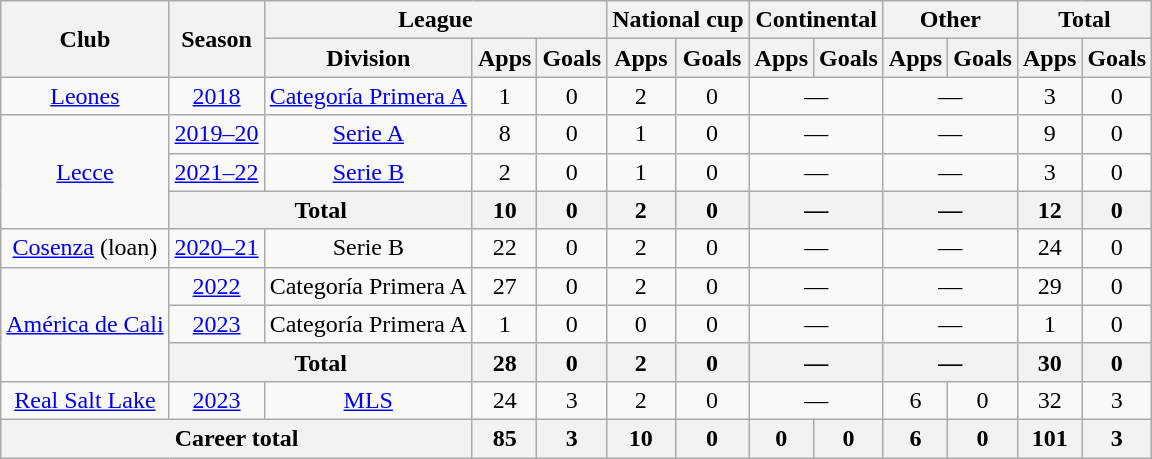<table class="wikitable" style="text-align: center;">
<tr>
<th rowspan="2">Club</th>
<th rowspan="2">Season</th>
<th colspan="3">League</th>
<th colspan="2">National cup</th>
<th colspan="2">Continental</th>
<th colspan="2">Other</th>
<th colspan="2">Total</th>
</tr>
<tr>
<th>Division</th>
<th>Apps</th>
<th>Goals</th>
<th>Apps</th>
<th>Goals</th>
<th>Apps</th>
<th>Goals</th>
<th>Apps</th>
<th>Goals</th>
<th>Apps</th>
<th>Goals</th>
</tr>
<tr>
<td><a href='#'>Leones</a></td>
<td><a href='#'>2018</a></td>
<td><a href='#'>Categoría Primera A</a></td>
<td>1</td>
<td>0</td>
<td>2</td>
<td>0</td>
<td colspan="2">—</td>
<td colspan="2">—</td>
<td>3</td>
<td>0</td>
</tr>
<tr>
<td rowspan="3"><a href='#'>Lecce</a></td>
<td><a href='#'>2019–20</a></td>
<td><a href='#'>Serie A</a></td>
<td>8</td>
<td>0</td>
<td>1</td>
<td>0</td>
<td colspan="2">—</td>
<td colspan="2">—</td>
<td>9</td>
<td>0</td>
</tr>
<tr>
<td><a href='#'>2021–22</a></td>
<td><a href='#'>Serie B</a></td>
<td>2</td>
<td>0</td>
<td>1</td>
<td>0</td>
<td colspan="2">—</td>
<td colspan="2">—</td>
<td>3</td>
<td>0</td>
</tr>
<tr>
<th colspan="2">Total</th>
<th>10</th>
<th>0</th>
<th>2</th>
<th>0</th>
<th colspan="2">—</th>
<th colspan="2">—</th>
<th>12</th>
<th>0</th>
</tr>
<tr>
<td><a href='#'>Cosenza</a> (loan)</td>
<td><a href='#'>2020–21</a></td>
<td>Serie B</td>
<td>22</td>
<td>0</td>
<td>2</td>
<td>0</td>
<td colspan="2">—</td>
<td colspan="2">—</td>
<td>24</td>
<td>0</td>
</tr>
<tr>
<td rowspan="3"><a href='#'>América de Cali</a></td>
<td><a href='#'>2022</a></td>
<td>Categoría Primera A</td>
<td>27</td>
<td>0</td>
<td>2</td>
<td>0</td>
<td colspan="2">—</td>
<td colspan="2">—</td>
<td>29</td>
<td>0</td>
</tr>
<tr>
<td><a href='#'>2023</a></td>
<td>Categoría Primera A</td>
<td>1</td>
<td>0</td>
<td>0</td>
<td>0</td>
<td colspan="2">—</td>
<td colspan="2">—</td>
<td>1</td>
<td>0</td>
</tr>
<tr>
<th colspan="2">Total</th>
<th>28</th>
<th>0</th>
<th>2</th>
<th>0</th>
<th colspan="2">—</th>
<th colspan="2">—</th>
<th>30</th>
<th>0</th>
</tr>
<tr>
<td><a href='#'>Real Salt Lake</a></td>
<td><a href='#'>2023</a></td>
<td><a href='#'>MLS</a></td>
<td>24</td>
<td>3</td>
<td>2</td>
<td>0</td>
<td colspan="2">—</td>
<td>6</td>
<td>0</td>
<td>32</td>
<td>3</td>
</tr>
<tr>
<th colspan="3">Career total</th>
<th>85</th>
<th>3</th>
<th>10</th>
<th>0</th>
<th>0</th>
<th>0</th>
<th>6</th>
<th>0</th>
<th>101</th>
<th>3</th>
</tr>
</table>
